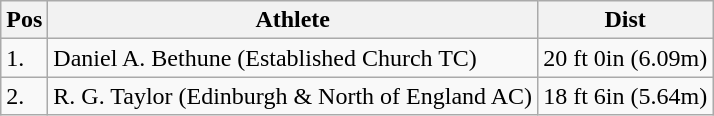<table class="wikitable">
<tr>
<th>Pos</th>
<th>Athlete</th>
<th>Dist</th>
</tr>
<tr>
<td>1.</td>
<td>Daniel A. Bethune (Established Church TC)</td>
<td>20 ft 0in (6.09m)</td>
</tr>
<tr>
<td>2.</td>
<td>R. G. Taylor (Edinburgh & North of England AC)</td>
<td>18 ft 6in (5.64m)</td>
</tr>
</table>
